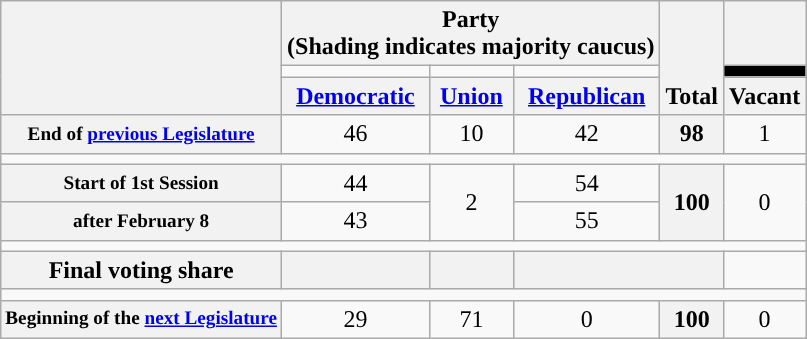<table class=wikitable style="text-align:center">
<tr style="vertical-align:bottom;">
<th rowspan=3></th>
<th colspan=3>Party <div>(Shading indicates majority caucus)</div></th>
<th rowspan=3>Total</th>
<th></th>
</tr>
<tr style="height:5px">
<td style="background-color:"></td>
<td style="background-color:"></td>
<td style="background-color:"></td>
<td style="background:black;"></td>
</tr>
<tr>
<th><a href='#'>Democratic</a></th>
<th><a href='#'>Union</a></th>
<th><a href='#'>Republican</a></th>
<th>Vacant</th>
</tr>
<tr>
<th style="font-size:80%;">End of <a href='#'>previous Legislature</a></th>
<td>46</td>
<td>10</td>
<td>42</td>
<th>98</th>
<td>1</td>
</tr>
<tr>
<td colspan=6></td>
</tr>
<tr>
<th style="font-size:80%;">Start of 1st Session</th>
<td>44</td>
<td rowspan="2" >2</td>
<td>54</td>
<th rowspan="2">100</th>
<td rowspan="2">0</td>
</tr>
<tr>
<th style="font-size:80%;">after February 8</th>
<td>43</td>
<td>55</td>
</tr>
<tr>
<td colspan=6></td>
</tr>
<tr>
<th>Final voting share</th>
<th></th>
<th></th>
<th colspan=2></th>
</tr>
<tr>
<td colspan=6></td>
</tr>
<tr>
<th style="font-size:80%;">Beginning of the <a href='#'>next Legislature</a></th>
<td>29</td>
<td>71</td>
<td>0</td>
<th>100</th>
<td>0</td>
</tr>
</table>
